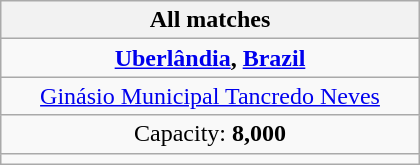<table class=wikitable style=text-align:center width=280>
<tr>
<th>All matches</th>
</tr>
<tr>
<td> <strong><a href='#'>Uberlândia</a>, <a href='#'>Brazil</a></strong></td>
</tr>
<tr>
<td><a href='#'>Ginásio Municipal Tancredo Neves</a></td>
</tr>
<tr>
<td>Capacity: <strong>8,000</strong></td>
</tr>
<tr>
<td></td>
</tr>
</table>
